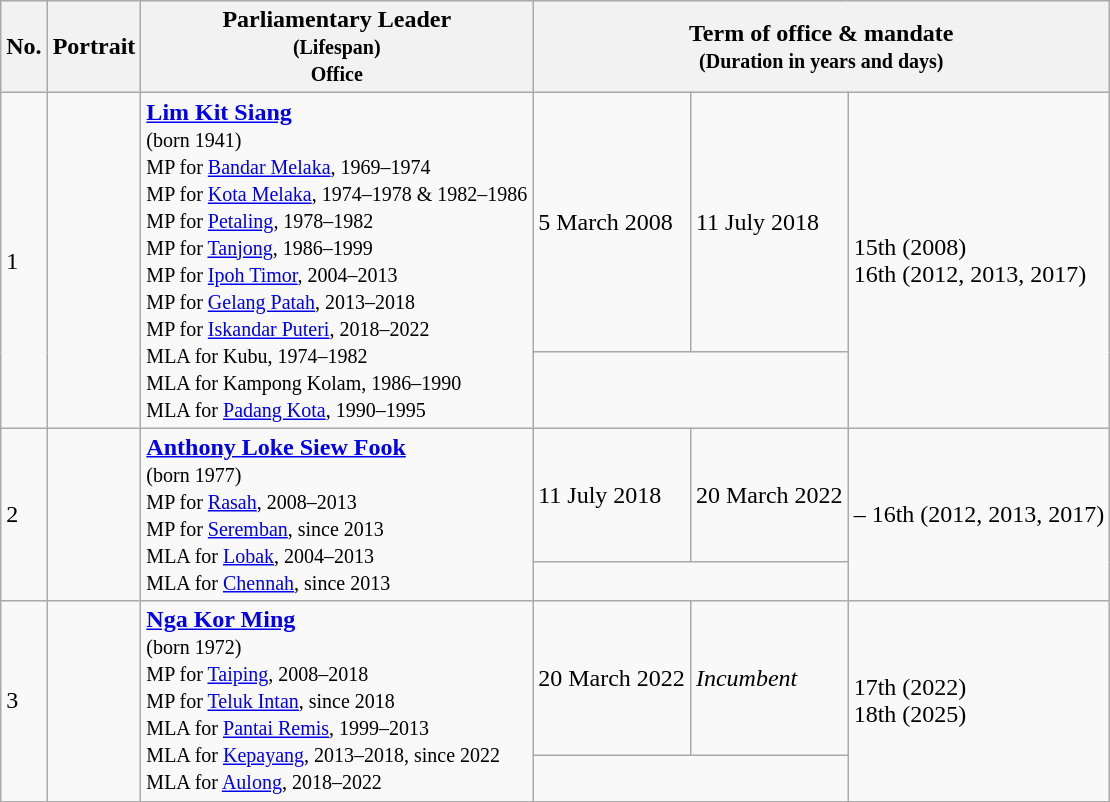<table class="wikitable">
<tr>
<th>No.</th>
<th>Portrait</th>
<th>Parliamentary Leader<br><small>(Lifespan)</small><br><small>Office</small></th>
<th colspan="3">Term of office & mandate<br><small>(Duration in years and days)</small></th>
</tr>
<tr>
<td rowspan="2">1</td>
<td rowspan="2"></td>
<td rowspan="2"><strong><a href='#'>Lim Kit Siang</a></strong><br> <small>(born 1941) </small> <br> <small> MP for <a href='#'>Bandar Melaka</a>, 1969–1974</small><br><small>MP for <a href='#'>Kota Melaka</a>, 1974–1978 & 1982–1986</small><br><small>MP for <a href='#'>Petaling</a>, 1978–1982</small><br><small>MP for <a href='#'>Tanjong</a>, 1986–1999</small><br><small>MP for <a href='#'>Ipoh Timor</a>, 2004–2013</small><br><small>MP for <a href='#'>Gelang Patah</a>, 2013–2018</small><br><small>MP for <a href='#'>Iskandar Puteri</a>, 2018–2022</small><br><small> MLA for Kubu, 1974–1982</small><br><small>MLA for Kampong Kolam, 1986–1990</small><br><small>MLA for <a href='#'>Padang Kota</a>, 1990–1995</small></td>
<td>5 March 2008</td>
<td>11 July 2018</td>
<td rowspan="2">15th (2008)<br>16th (2012, 2013, 2017)</td>
</tr>
<tr>
<td colspan="2" align="center"></td>
</tr>
<tr>
<td rowspan="2">2</td>
<td rowspan="2"></td>
<td rowspan="2"><strong><a href='#'>Anthony Loke Siew Fook</a></strong> <br> <small>(born 1977)</small> <br> <small>MP for <a href='#'>Rasah</a>, 2008–2013</small> <br> <small>MP for <a href='#'>Seremban</a>, since 2013 </small><br> <small>MLA for <a href='#'>Lobak</a>, 2004–2013 </small> <br> <small>MLA for <a href='#'>Chennah</a>, since 2013</small></td>
<td>11 July 2018</td>
<td>20 March 2022</td>
<td rowspan="2">– 16th (2012, 2013, 2017)</td>
</tr>
<tr>
<td colspan="2" align="center"></td>
</tr>
<tr>
<td rowspan="2">3</td>
<td rowspan="2"></td>
<td rowspan="2"><strong><a href='#'>Nga Kor Ming</a></strong> <br> <small>(born 1972)</small> <br> <small>MP for <a href='#'>Taiping</a>, 2008–2018</small> <br> <small>MP for <a href='#'>Teluk Intan</a>, since 2018</small> <br> <small>MLA for <a href='#'>Pantai Remis</a>, 1999–2013</small> <br> <small>MLA for <a href='#'>Kepayang</a>, 2013–2018, since 2022</small> <br> <small>MLA for <a href='#'>Aulong</a>, 2018–2022</small></td>
<td>20 March 2022</td>
<td><em>Incumbent</em></td>
<td rowspan="2">17th (2022)<br>18th (2025)</td>
</tr>
<tr>
<td colspan="2" align="center"></td>
</tr>
</table>
